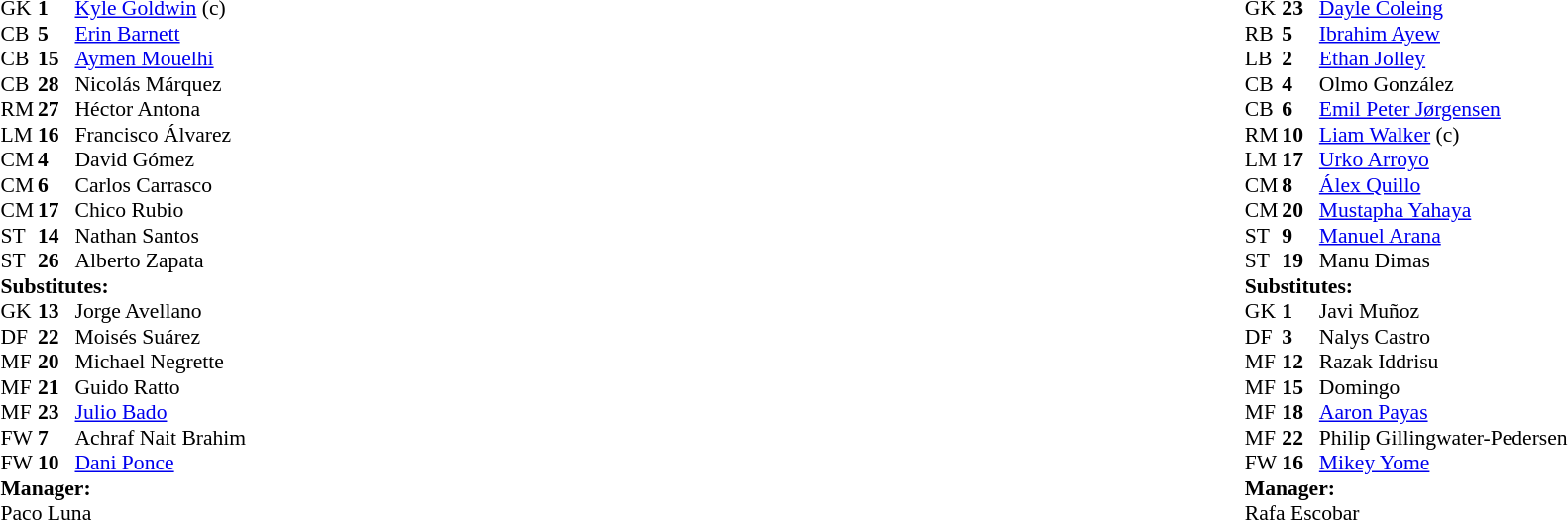<table width="100%">
<tr>
<td valign="top" width="50%"><br><table style="font-size: 90%" cellspacing="0" cellpadding="0">
<tr>
<th width=25></th>
<th width=25></th>
</tr>
<tr>
<td>GK</td>
<td><strong>1</strong></td>
<td> <a href='#'>Kyle Goldwin</a> (c)</td>
</tr>
<tr>
<td>CB</td>
<td><strong>5</strong></td>
<td> <a href='#'>Erin Barnett</a></td>
<td></td>
<td></td>
</tr>
<tr>
<td>CB</td>
<td><strong>15</strong></td>
<td> <a href='#'>Aymen Mouelhi</a></td>
<td></td>
<td></td>
</tr>
<tr>
<td>CB</td>
<td><strong>28</strong></td>
<td> Nicolás Márquez</td>
</tr>
<tr>
<td>RM</td>
<td><strong>27</strong></td>
<td> Héctor Antona</td>
</tr>
<tr>
<td>LM</td>
<td><strong>16</strong></td>
<td> Francisco Álvarez</td>
</tr>
<tr>
<td>CM</td>
<td><strong>4</strong></td>
<td> David Gómez</td>
<td></td>
</tr>
<tr>
<td>CM</td>
<td><strong>6</strong></td>
<td> Carlos Carrasco</td>
<td></td>
<td></td>
</tr>
<tr>
<td>CM</td>
<td><strong>17</strong></td>
<td> Chico Rubio</td>
<td></td>
</tr>
<tr>
<td>ST</td>
<td><strong>14</strong></td>
<td> Nathan Santos</td>
<td></td>
</tr>
<tr>
<td>ST</td>
<td><strong>26</strong></td>
<td> Alberto Zapata</td>
</tr>
<tr>
<td colspan=3><strong>Substitutes:</strong></td>
</tr>
<tr>
<td>GK</td>
<td><strong>13</strong></td>
<td> Jorge Avellano</td>
</tr>
<tr>
<td>DF</td>
<td><strong>22</strong></td>
<td> Moisés Suárez</td>
</tr>
<tr>
<td>MF</td>
<td><strong>20</strong></td>
<td> Michael Negrette</td>
<td></td>
</tr>
<tr>
<td>MF</td>
<td><strong>21</strong></td>
<td> Guido Ratto</td>
</tr>
<tr>
<td>MF</td>
<td><strong>23</strong></td>
<td> <a href='#'>Julio Bado</a></td>
<td></td>
</tr>
<tr>
<td>FW</td>
<td><strong>7</strong></td>
<td> Achraf Nait Brahim</td>
</tr>
<tr>
<td>FW</td>
<td><strong>10</strong></td>
<td> <a href='#'>Dani Ponce</a></td>
<td></td>
</tr>
<tr>
<td colspan=4><strong>Manager:</strong></td>
</tr>
<tr>
<td colspan=4> Paco Luna</td>
</tr>
</table>
</td>
<td></td>
<td valign="top" width="100%"><br><table style="font-size: 90%" cellspacing="0" cellpadding="0" align=center>
<tr>
<th width=25></th>
<th width=25></th>
</tr>
<tr>
<td>GK</td>
<td><strong>23</strong></td>
<td> <a href='#'>Dayle Coleing</a></td>
</tr>
<tr>
<td>RB</td>
<td><strong>5</strong></td>
<td> <a href='#'>Ibrahim Ayew</a></td>
</tr>
<tr>
<td>LB</td>
<td><strong>2</strong></td>
<td> <a href='#'>Ethan Jolley</a></td>
</tr>
<tr>
<td>CB</td>
<td><strong>4</strong></td>
<td> Olmo González</td>
</tr>
<tr>
<td>CB</td>
<td><strong>6</strong></td>
<td> <a href='#'>Emil Peter Jørgensen</a></td>
</tr>
<tr>
<td>RM</td>
<td><strong>10</strong></td>
<td> <a href='#'>Liam Walker</a> (c)</td>
</tr>
<tr>
<td>LM</td>
<td><strong>17</strong></td>
<td> <a href='#'>Urko Arroyo</a></td>
<td></td>
</tr>
<tr>
<td>CM</td>
<td><strong>8</strong></td>
<td> <a href='#'>Álex Quillo</a></td>
</tr>
<tr>
<td>CM</td>
<td><strong>20</strong></td>
<td> <a href='#'>Mustapha Yahaya</a></td>
<td></td>
</tr>
<tr>
<td>ST</td>
<td><strong>9</strong></td>
<td> <a href='#'>Manuel Arana</a></td>
<td></td>
<td></td>
</tr>
<tr>
<td>ST</td>
<td><strong>19</strong></td>
<td> Manu Dimas</td>
<td></td>
</tr>
<tr>
<td colspan=3><strong>Substitutes:</strong></td>
</tr>
<tr>
<td>GK</td>
<td><strong>1</strong></td>
<td> Javi Muñoz</td>
</tr>
<tr>
<td>DF</td>
<td><strong>3</strong></td>
<td> Nalys Castro</td>
</tr>
<tr>
<td>MF</td>
<td><strong>12</strong></td>
<td> Razak Iddrisu</td>
<td></td>
</tr>
<tr>
<td>MF</td>
<td><strong>15</strong></td>
<td> Domingo</td>
<td></td>
</tr>
<tr>
<td>MF</td>
<td><strong>18</strong></td>
<td> <a href='#'>Aaron Payas</a></td>
</tr>
<tr>
<td>MF</td>
<td><strong>22</strong></td>
<td> Philip Gillingwater-Pedersen</td>
</tr>
<tr>
<td>FW</td>
<td><strong>16</strong></td>
<td> <a href='#'>Mikey Yome</a></td>
<td></td>
</tr>
<tr>
<td colspan=4><strong>Manager:</strong></td>
</tr>
<tr>
<td colspan=4> Rafa Escobar</td>
</tr>
</table>
</td>
</tr>
</table>
